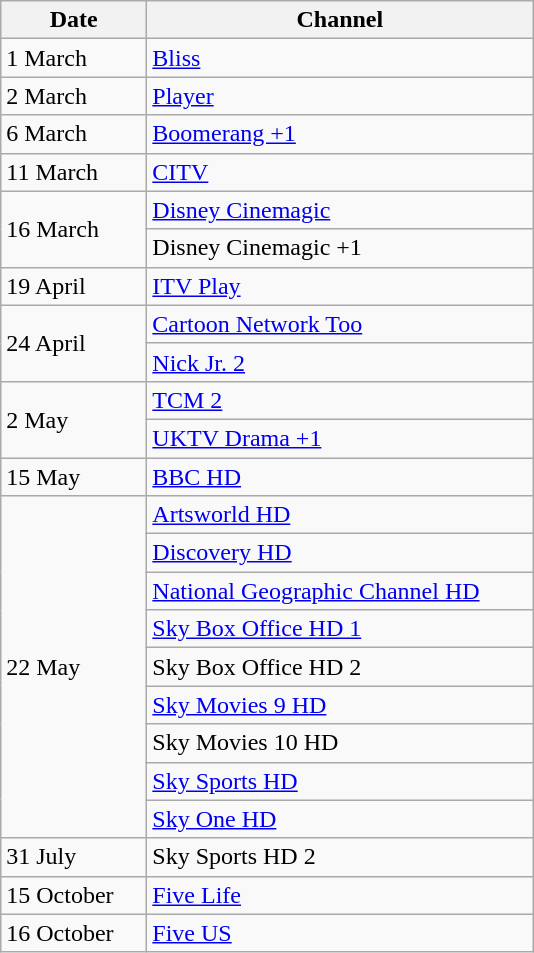<table class="wikitable">
<tr>
<th width=90>Date</th>
<th width=250>Channel</th>
</tr>
<tr>
<td>1 March</td>
<td><a href='#'>Bliss</a></td>
</tr>
<tr>
<td>2 March</td>
<td><a href='#'>Player</a></td>
</tr>
<tr>
<td>6 March</td>
<td><a href='#'>Boomerang +1</a></td>
</tr>
<tr>
<td>11 March</td>
<td><a href='#'>CITV</a></td>
</tr>
<tr>
<td rowspan=2>16 March</td>
<td><a href='#'>Disney Cinemagic</a></td>
</tr>
<tr>
<td>Disney Cinemagic +1</td>
</tr>
<tr>
<td>19 April</td>
<td><a href='#'>ITV Play</a></td>
</tr>
<tr>
<td rowspan=2>24 April</td>
<td><a href='#'>Cartoon Network Too</a></td>
</tr>
<tr>
<td><a href='#'>Nick Jr. 2</a></td>
</tr>
<tr>
<td rowspan=2>2 May</td>
<td><a href='#'>TCM 2</a></td>
</tr>
<tr>
<td><a href='#'>UKTV Drama +1</a></td>
</tr>
<tr>
<td>15 May</td>
<td><a href='#'>BBC HD</a></td>
</tr>
<tr>
<td rowspan=9>22 May</td>
<td><a href='#'>Artsworld HD</a></td>
</tr>
<tr>
<td><a href='#'>Discovery HD</a></td>
</tr>
<tr>
<td><a href='#'>National Geographic Channel HD</a></td>
</tr>
<tr>
<td><a href='#'>Sky Box Office HD 1</a></td>
</tr>
<tr>
<td>Sky Box Office HD 2</td>
</tr>
<tr>
<td><a href='#'>Sky Movies 9 HD</a></td>
</tr>
<tr>
<td>Sky Movies 10 HD</td>
</tr>
<tr>
<td><a href='#'>Sky Sports HD</a></td>
</tr>
<tr>
<td><a href='#'>Sky One HD</a></td>
</tr>
<tr>
<td>31 July</td>
<td>Sky Sports HD 2</td>
</tr>
<tr>
<td>15 October</td>
<td><a href='#'>Five Life</a></td>
</tr>
<tr>
<td>16 October</td>
<td><a href='#'>Five US</a></td>
</tr>
</table>
